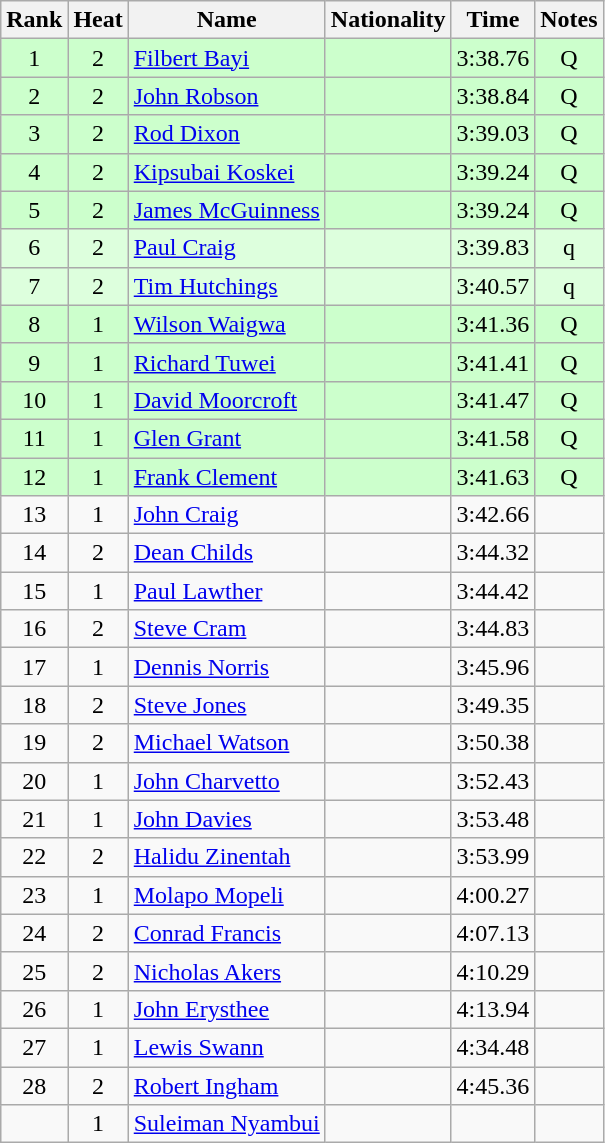<table class="wikitable sortable" style="text-align:center">
<tr>
<th>Rank</th>
<th>Heat</th>
<th>Name</th>
<th>Nationality</th>
<th>Time</th>
<th>Notes</th>
</tr>
<tr bgcolor=ccffcc>
<td>1</td>
<td>2</td>
<td align=left><a href='#'>Filbert Bayi</a></td>
<td align=left></td>
<td>3:38.76</td>
<td>Q</td>
</tr>
<tr bgcolor=ccffcc>
<td>2</td>
<td>2</td>
<td align=left><a href='#'>John Robson</a></td>
<td align=left></td>
<td>3:38.84</td>
<td>Q</td>
</tr>
<tr bgcolor=ccffcc>
<td>3</td>
<td>2</td>
<td align=left><a href='#'>Rod Dixon</a></td>
<td align=left></td>
<td>3:39.03</td>
<td>Q</td>
</tr>
<tr bgcolor=ccffcc>
<td>4</td>
<td>2</td>
<td align=left><a href='#'>Kipsubai Koskei</a></td>
<td align=left></td>
<td>3:39.24</td>
<td>Q</td>
</tr>
<tr bgcolor=ccffcc>
<td>5</td>
<td>2</td>
<td align=left><a href='#'>James McGuinness</a></td>
<td align=left></td>
<td>3:39.24</td>
<td>Q</td>
</tr>
<tr bgcolor=ddffdd>
<td>6</td>
<td>2</td>
<td align=left><a href='#'>Paul Craig</a></td>
<td align=left></td>
<td>3:39.83</td>
<td>q</td>
</tr>
<tr bgcolor=ddffdd>
<td>7</td>
<td>2</td>
<td align=left><a href='#'>Tim Hutchings</a></td>
<td align=left></td>
<td>3:40.57</td>
<td>q</td>
</tr>
<tr bgcolor=ccffcc>
<td>8</td>
<td>1</td>
<td align=left><a href='#'>Wilson Waigwa</a></td>
<td align=left></td>
<td>3:41.36</td>
<td>Q</td>
</tr>
<tr bgcolor=ccffcc>
<td>9</td>
<td>1</td>
<td align=left><a href='#'>Richard Tuwei</a></td>
<td align=left></td>
<td>3:41.41</td>
<td>Q</td>
</tr>
<tr bgcolor=ccffcc>
<td>10</td>
<td>1</td>
<td align=left><a href='#'>David Moorcroft</a></td>
<td align=left></td>
<td>3:41.47</td>
<td>Q</td>
</tr>
<tr bgcolor=ccffcc>
<td>11</td>
<td>1</td>
<td align=left><a href='#'>Glen Grant</a></td>
<td align=left></td>
<td>3:41.58</td>
<td>Q</td>
</tr>
<tr bgcolor=ccffcc>
<td>12</td>
<td>1</td>
<td align=left><a href='#'>Frank Clement</a></td>
<td align=left></td>
<td>3:41.63</td>
<td>Q</td>
</tr>
<tr>
<td>13</td>
<td>1</td>
<td align=left><a href='#'>John Craig</a></td>
<td align=left></td>
<td>3:42.66</td>
<td></td>
</tr>
<tr>
<td>14</td>
<td>2</td>
<td align=left><a href='#'>Dean Childs</a></td>
<td align=left></td>
<td>3:44.32</td>
<td></td>
</tr>
<tr>
<td>15</td>
<td>1</td>
<td align=left><a href='#'>Paul Lawther</a></td>
<td align=left></td>
<td>3:44.42</td>
<td></td>
</tr>
<tr>
<td>16</td>
<td>2</td>
<td align=left><a href='#'>Steve Cram</a></td>
<td align=left></td>
<td>3:44.83</td>
<td></td>
</tr>
<tr>
<td>17</td>
<td>1</td>
<td align=left><a href='#'>Dennis Norris</a></td>
<td align=left></td>
<td>3:45.96</td>
<td></td>
</tr>
<tr>
<td>18</td>
<td>2</td>
<td align=left><a href='#'>Steve Jones</a></td>
<td align=left></td>
<td>3:49.35</td>
<td></td>
</tr>
<tr>
<td>19</td>
<td>2</td>
<td align=left><a href='#'>Michael Watson</a></td>
<td align=left></td>
<td>3:50.38</td>
<td></td>
</tr>
<tr>
<td>20</td>
<td>1</td>
<td align=left><a href='#'>John Charvetto</a></td>
<td align=left></td>
<td>3:52.43</td>
<td></td>
</tr>
<tr>
<td>21</td>
<td>1</td>
<td align=left><a href='#'>John Davies</a></td>
<td align=left></td>
<td>3:53.48</td>
<td></td>
</tr>
<tr>
<td>22</td>
<td>2</td>
<td align=left><a href='#'>Halidu Zinentah</a></td>
<td align=left></td>
<td>3:53.99</td>
<td></td>
</tr>
<tr>
<td>23</td>
<td>1</td>
<td align=left><a href='#'>Molapo Mopeli</a></td>
<td align=left></td>
<td>4:00.27</td>
<td></td>
</tr>
<tr>
<td>24</td>
<td>2</td>
<td align=left><a href='#'>Conrad Francis</a></td>
<td align=left></td>
<td>4:07.13</td>
<td></td>
</tr>
<tr>
<td>25</td>
<td>2</td>
<td align=left><a href='#'>Nicholas Akers</a></td>
<td align=left></td>
<td>4:10.29</td>
<td></td>
</tr>
<tr>
<td>26</td>
<td>1</td>
<td align=left><a href='#'>John Erysthee</a></td>
<td align=left></td>
<td>4:13.94</td>
<td></td>
</tr>
<tr>
<td>27</td>
<td>1</td>
<td align=left><a href='#'>Lewis Swann</a></td>
<td align=left></td>
<td>4:34.48</td>
<td></td>
</tr>
<tr>
<td>28</td>
<td>2</td>
<td align=left><a href='#'>Robert Ingham</a></td>
<td align=left></td>
<td>4:45.36</td>
<td></td>
</tr>
<tr>
<td></td>
<td>1</td>
<td align=left><a href='#'>Suleiman Nyambui</a></td>
<td align=left></td>
<td></td>
<td></td>
</tr>
</table>
